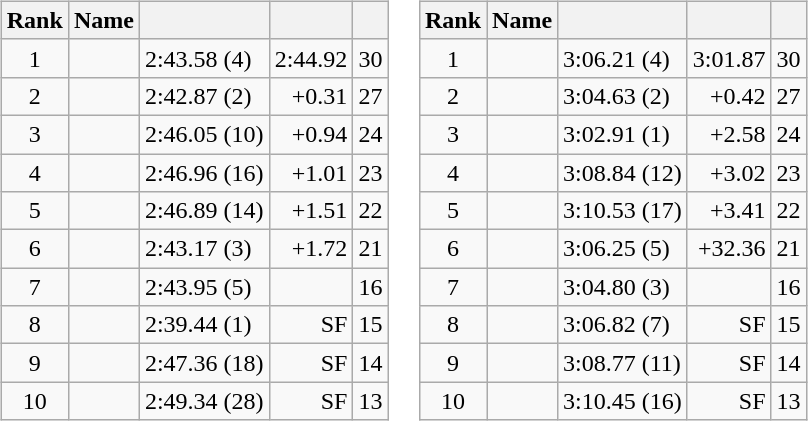<table border="0">
<tr>
<td valign="top"><br><table class="wikitable">
<tr>
<th>Rank</th>
<th>Name</th>
<th></th>
<th></th>
<th></th>
</tr>
<tr>
<td style="text-align:center;">1</td>
<td></td>
<td>2:43.58 (4)</td>
<td align="right">2:44.92</td>
<td>30</td>
</tr>
<tr>
<td style="text-align:center;">2</td>
<td></td>
<td>2:42.87 (2)</td>
<td align="right">+0.31</td>
<td>27</td>
</tr>
<tr>
<td style="text-align:center;">3</td>
<td></td>
<td>2:46.05 (10)</td>
<td align="right">+0.94</td>
<td>24</td>
</tr>
<tr>
<td style="text-align:center;">4</td>
<td></td>
<td>2:46.96 (16)</td>
<td align="right">+1.01</td>
<td>23</td>
</tr>
<tr>
<td style="text-align:center;">5</td>
<td></td>
<td>2:46.89 (14)</td>
<td align="right">+1.51</td>
<td>22</td>
</tr>
<tr>
<td style="text-align:center;">6</td>
<td></td>
<td>2:43.17 (3)</td>
<td align="right">+1.72</td>
<td>21</td>
</tr>
<tr>
<td style="text-align:center;">7</td>
<td></td>
<td>2:43.95 (5)</td>
<td align="right"></td>
<td>16</td>
</tr>
<tr>
<td style="text-align:center;">8</td>
<td></td>
<td>2:39.44 (1)</td>
<td align="right">SF</td>
<td>15</td>
</tr>
<tr>
<td style="text-align:center;">9</td>
<td></td>
<td>2:47.36 (18)</td>
<td align="right">SF</td>
<td>14</td>
</tr>
<tr>
<td style="text-align:center;">10</td>
<td></td>
<td>2:49.34 (28)</td>
<td align="right">SF</td>
<td>13</td>
</tr>
</table>
</td>
<td valign="top"><br><table class="wikitable">
<tr>
<th>Rank</th>
<th>Name</th>
<th></th>
<th></th>
<th></th>
</tr>
<tr>
<td style="text-align:center;">1</td>
<td></td>
<td>3:06.21 (4)</td>
<td align="right">3:01.87</td>
<td>30</td>
</tr>
<tr>
<td style="text-align:center;">2</td>
<td></td>
<td>3:04.63 (2)</td>
<td align="right">+0.42</td>
<td>27</td>
</tr>
<tr>
<td style="text-align:center;">3</td>
<td></td>
<td>3:02.91 (1)</td>
<td align="right">+2.58</td>
<td>24</td>
</tr>
<tr>
<td style="text-align:center;">4</td>
<td></td>
<td>3:08.84 (12)</td>
<td align="right">+3.02</td>
<td>23</td>
</tr>
<tr>
<td style="text-align:center;">5</td>
<td></td>
<td>3:10.53 (17)</td>
<td align="right">+3.41</td>
<td>22</td>
</tr>
<tr>
<td style="text-align:center;">6</td>
<td></td>
<td>3:06.25 (5)</td>
<td align="right">+32.36</td>
<td>21</td>
</tr>
<tr>
<td style="text-align:center;">7</td>
<td></td>
<td>3:04.80 (3)</td>
<td align="right"></td>
<td>16</td>
</tr>
<tr>
<td style="text-align:center;">8</td>
<td></td>
<td>3:06.82 (7)</td>
<td align="right">SF</td>
<td>15</td>
</tr>
<tr>
<td style="text-align:center;">9</td>
<td></td>
<td>3:08.77 (11)</td>
<td align="right">SF</td>
<td>14</td>
</tr>
<tr>
<td style="text-align:center;">10</td>
<td></td>
<td>3:10.45 (16)</td>
<td align="right">SF</td>
<td>13</td>
</tr>
</table>
</td>
</tr>
</table>
